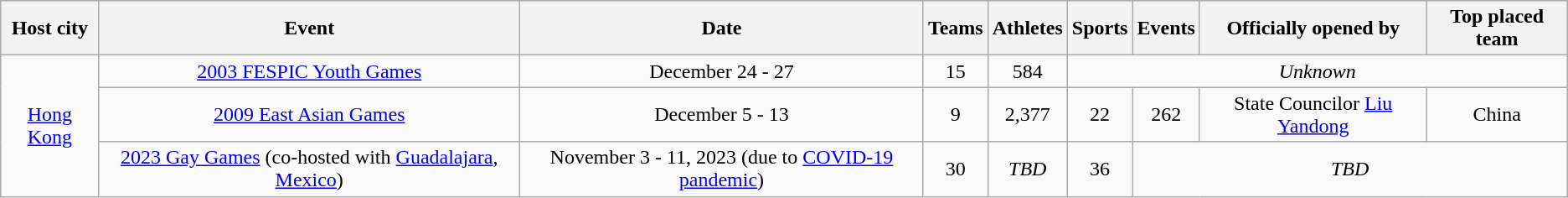<table class="wikitable" style="text-align:center">
<tr>
<th>Host city</th>
<th>Event</th>
<th>Date</th>
<th>Teams</th>
<th>Athletes</th>
<th>Sports</th>
<th>Events</th>
<th>Officially opened by</th>
<th align=left>Top placed team</th>
</tr>
<tr>
<td rowspan=3><a href='#'>Hong Kong</a></td>
<td><a href='#'>2003 FESPIC Youth Games</a></td>
<td>December 24 - 27</td>
<td>15</td>
<td>584</td>
<td colspan=6><em>Unknown</em></td>
</tr>
<tr>
<td><a href='#'>2009 East Asian Games</a></td>
<td>December 5 - 13</td>
<td>9</td>
<td>2,377</td>
<td>22</td>
<td>262</td>
<td>State Councilor <a href='#'>Liu Yandong</a></td>
<td> China</td>
</tr>
<tr>
<td><a href='#'>2023 Gay Games</a> (co-hosted with <a href='#'>Guadalajara</a>, <a href='#'>Mexico</a>)</td>
<td>November 3 - 11, 2023 (due to <a href='#'>COVID-19 pandemic</a>)</td>
<td>30</td>
<td><em>TBD</em></td>
<td>36</td>
<td colspan=3><em>TBD</em></td>
</tr>
</table>
